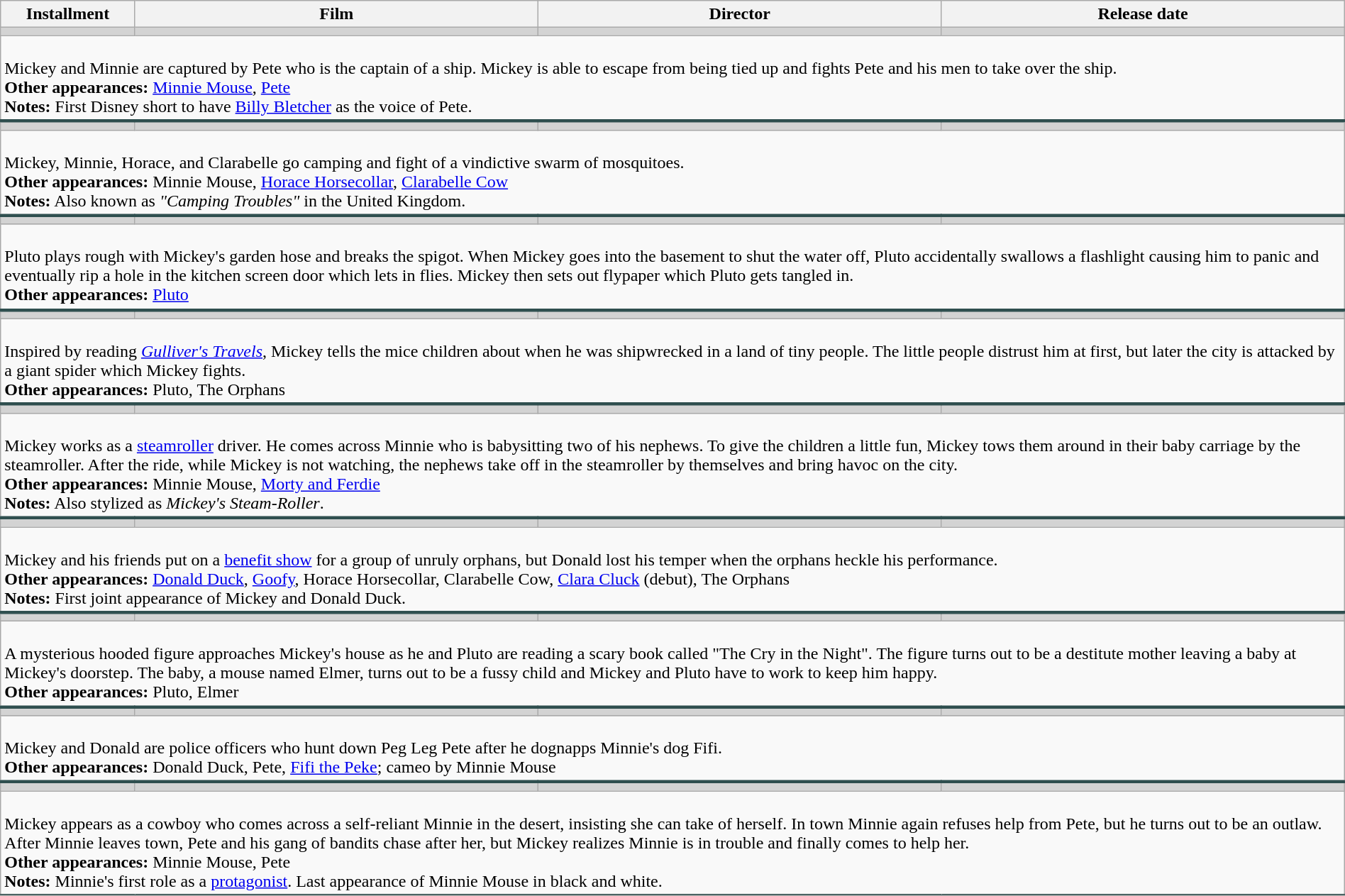<table class="wikitable sortable" width="100%">
<tr>
<th width="10%">Installment</th>
<th width="30%">Film</th>
<th width="30%">Director</th>
<th width="30%">Release date</th>
</tr>
<tr>
<td style="background-color: #D3D3D3"></td>
<td style="background-color: #D3D3D3"></td>
<td style="background-color: #D3D3D3"></td>
<td style="background-color: #D3D3D3"></td>
</tr>
<tr class="expand-child" style="border-bottom: 3px solid #2F4F4F;">
<td colspan="4"><br>Mickey and Minnie are captured by Pete who is the captain of a ship. Mickey is able to escape from being tied up and fights Pete and his men to take over the ship.<br><strong>Other appearances:</strong> <a href='#'>Minnie Mouse</a>, <a href='#'>Pete</a><br><strong>Notes:</strong> First Disney short to have <a href='#'>Billy Bletcher</a> as the voice of Pete.</td>
</tr>
<tr>
<td style="background-color: #D3D3D3"></td>
<td style="background-color: #D3D3D3"></td>
<td style="background-color: #D3D3D3"></td>
<td style="background-color: #D3D3D3"></td>
</tr>
<tr class="expand-child" style="border-bottom: 3px solid #2F4F4F;">
<td colspan="4"><br>Mickey, Minnie, Horace, and Clarabelle go camping and fight of a vindictive swarm of mosquitoes.<br><strong>Other appearances:</strong> Minnie Mouse, <a href='#'>Horace Horsecollar</a>, <a href='#'>Clarabelle Cow</a><br><strong>Notes:</strong> Also known as <em>"Camping Troubles"</em> in the United Kingdom.</td>
</tr>
<tr>
<td style="background-color: #D3D3D3"></td>
<td style="background-color: #D3D3D3"></td>
<td style="background-color: #D3D3D3"></td>
<td style="background-color: #D3D3D3"></td>
</tr>
<tr class="expand-child" style="border-bottom: 3px solid #2F4F4F;">
<td colspan="4"><br>Pluto plays rough with Mickey's garden hose and breaks the spigot. When Mickey goes into the basement to shut the water off, Pluto accidentally swallows a flashlight causing him to panic and eventually rip a hole in the kitchen screen door which lets in flies. Mickey then sets out flypaper which Pluto gets tangled in.<br><strong>Other appearances:</strong> <a href='#'>Pluto</a></td>
</tr>
<tr>
<td style="background-color: #D3D3D3"></td>
<td style="background-color: #D3D3D3"></td>
<td style="background-color: #D3D3D3"></td>
<td style="background-color: #D3D3D3"></td>
</tr>
<tr class="expand-child" style="border-bottom: 3px solid #2F4F4F;">
<td colspan="4"><br>Inspired by reading <em><a href='#'>Gulliver's Travels</a></em>, Mickey tells the mice children about when he was shipwrecked in a land of tiny people. The little people distrust him at first, but later the city is attacked by a giant spider which Mickey fights.<br><strong>Other appearances:</strong> Pluto, The Orphans</td>
</tr>
<tr>
<td style="background-color: #D3D3D3"></td>
<td style="background-color: #D3D3D3"></td>
<td style="background-color: #D3D3D3"></td>
<td style="background-color: #D3D3D3"></td>
</tr>
<tr class="expand-child" style="border-bottom: 3px solid #2F4F4F;">
<td colspan="4"><br>Mickey works as a <a href='#'>steamroller</a> driver. He comes across Minnie who is babysitting two of his nephews. To give the children a little fun, Mickey tows them around in their baby carriage by the steamroller. After the ride, while Mickey is not watching, the nephews take off in the steamroller by themselves and bring havoc on the city.<br><strong>Other appearances:</strong> Minnie Mouse, <a href='#'>Morty and Ferdie</a><br><strong>Notes:</strong> Also stylized as <em>Mickey's Steam-Roller</em>.</td>
</tr>
<tr>
<td style="background-color: #D3D3D3"></td>
<td style="background-color: #D3D3D3"></td>
<td style="background-color: #D3D3D3"></td>
<td style="background-color: #D3D3D3"></td>
</tr>
<tr class="expand-child" style="border-bottom: 3px solid #2F4F4F;">
<td colspan="4"><br>Mickey and his friends put on a <a href='#'>benefit show</a> for a group of unruly orphans, but Donald lost his temper when the orphans heckle his performance.<br><strong>Other appearances:</strong> <a href='#'>Donald Duck</a>, <a href='#'>Goofy</a>, Horace Horsecollar, Clarabelle Cow, <a href='#'>Clara Cluck</a> (debut), The Orphans<br><strong>Notes:</strong> First joint appearance of Mickey and Donald Duck.</td>
</tr>
<tr>
<td style="background-color: #D3D3D3"></td>
<td style="background-color: #D3D3D3"></td>
<td style="background-color: #D3D3D3"></td>
<td style="background-color: #D3D3D3"></td>
</tr>
<tr class="expand-child" style="border-bottom: 3px solid #2F4F4F;">
<td colspan="4"><br>A mysterious hooded figure approaches Mickey's house as he and Pluto are reading a scary book called "The Cry in the Night". The figure turns out to be a destitute mother leaving a baby at Mickey's doorstep. The baby, a mouse named Elmer, turns out to be a fussy child and Mickey and Pluto have to work to keep him happy.<br><strong>Other appearances:</strong> Pluto, Elmer</td>
</tr>
<tr>
<td style="background-color: #D3D3D3"></td>
<td style="background-color: #D3D3D3"></td>
<td style="background-color: #D3D3D3"></td>
<td style="background-color: #D3D3D3"></td>
</tr>
<tr class="expand-child" style="border-bottom: 3px solid #2F4F4F;">
<td colspan="4"><br>Mickey and Donald are police officers who hunt down Peg Leg Pete after he dognapps Minnie's dog Fifi.<br><strong>Other appearances:</strong> Donald Duck, Pete, <a href='#'>Fifi the Peke</a>; cameo by Minnie Mouse</td>
</tr>
<tr>
<td style="background-color: #D3D3D3"></td>
<td style="background-color: #D3D3D3"></td>
<td style="background-color: #D3D3D3"></td>
<td style="background-color: #D3D3D3"></td>
</tr>
<tr class="expand-child" style="border-bottom: 3px solid #2F4F4F;">
<td colspan="4"><br>Mickey appears as a cowboy who comes across a self-reliant Minnie in the desert, insisting she can take of herself. In town Minnie again refuses help from Pete, but he turns out to be an outlaw. After Minnie leaves town, Pete and his gang of bandits chase after her, but Mickey realizes Minnie is in trouble and finally comes to help her.<br><strong>Other appearances:</strong> Minnie Mouse, Pete<br><strong>Notes:</strong> Minnie's first role as a <a href='#'>protagonist</a>. Last appearance of Minnie Mouse in black and white.</td>
</tr>
<tr>
</tr>
</table>
